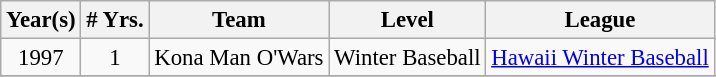<table class="wikitable" style="text-align:center; font-size: 95%;">
<tr>
<th>Year(s)</th>
<th># Yrs.</th>
<th>Team</th>
<th>Level</th>
<th>League</th>
</tr>
<tr>
<td>1997</td>
<td>1</td>
<td>Kona Man O'Wars</td>
<td>Winter Baseball</td>
<td><a href='#'>Hawaii Winter Baseball</a></td>
</tr>
<tr>
</tr>
</table>
